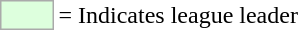<table>
<tr>
<td style="background:#DDFFDD; border:1px solid #aaa; width:2em;"></td>
<td>= Indicates league leader</td>
</tr>
</table>
